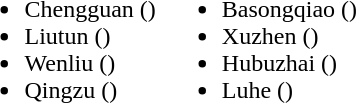<table>
<tr>
<td valign="top"><br><ul><li>Chengguan ()</li><li>Liutun ()</li><li>Wenliu ()</li><li>Qingzu ()</li></ul></td>
<td valign="top"><br><ul><li>Basongqiao ()</li><li>Xuzhen ()</li><li>Hubuzhai ()</li><li>Luhe ()</li></ul></td>
</tr>
</table>
